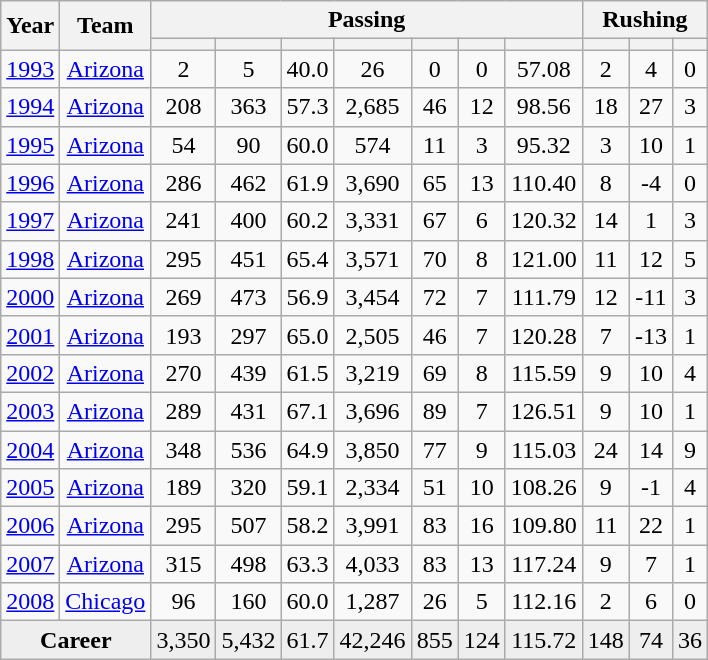<table class="wikitable sortable" style="text-align:center">
<tr>
<th rowspan=2>Year</th>
<th rowspan=2>Team</th>
<th colspan=7>Passing</th>
<th colspan=3>Rushing</th>
</tr>
<tr>
<th></th>
<th></th>
<th></th>
<th></th>
<th></th>
<th></th>
<th></th>
<th></th>
<th></th>
<th></th>
</tr>
<tr>
<td><a href='#'>1993</a></td>
<td><a href='#'>Arizona</a></td>
<td>2</td>
<td>5</td>
<td>40.0</td>
<td>26</td>
<td>0</td>
<td>0</td>
<td>57.08</td>
<td>2</td>
<td>4</td>
<td>0</td>
</tr>
<tr>
<td><a href='#'>1994</a></td>
<td><a href='#'>Arizona</a></td>
<td>208</td>
<td>363</td>
<td>57.3</td>
<td>2,685</td>
<td>46</td>
<td>12</td>
<td>98.56</td>
<td>18</td>
<td>27</td>
<td>3</td>
</tr>
<tr>
<td><a href='#'>1995</a></td>
<td><a href='#'>Arizona</a></td>
<td>54</td>
<td>90</td>
<td>60.0</td>
<td>574</td>
<td>11</td>
<td>3</td>
<td>95.32</td>
<td>3</td>
<td>10</td>
<td>1</td>
</tr>
<tr>
<td><a href='#'>1996</a></td>
<td><a href='#'>Arizona</a></td>
<td>286</td>
<td>462</td>
<td>61.9</td>
<td>3,690</td>
<td>65</td>
<td>13</td>
<td>110.40</td>
<td>8</td>
<td>-4</td>
<td>0</td>
</tr>
<tr>
<td><a href='#'>1997</a></td>
<td><a href='#'>Arizona</a></td>
<td>241</td>
<td>400</td>
<td>60.2</td>
<td>3,331</td>
<td>67</td>
<td>6</td>
<td>120.32</td>
<td>14</td>
<td>1</td>
<td>3</td>
</tr>
<tr>
<td><a href='#'>1998</a></td>
<td><a href='#'>Arizona</a></td>
<td>295</td>
<td>451</td>
<td>65.4</td>
<td>3,571</td>
<td>70</td>
<td>8</td>
<td>121.00</td>
<td>11</td>
<td>12</td>
<td>5</td>
</tr>
<tr>
<td><a href='#'>2000</a></td>
<td><a href='#'>Arizona</a></td>
<td>269</td>
<td>473</td>
<td>56.9</td>
<td>3,454</td>
<td>72</td>
<td>7</td>
<td>111.79</td>
<td>12</td>
<td>-11</td>
<td>3</td>
</tr>
<tr>
<td><a href='#'>2001</a></td>
<td><a href='#'>Arizona</a></td>
<td>193</td>
<td>297</td>
<td>65.0</td>
<td>2,505</td>
<td>46</td>
<td>7</td>
<td>120.28</td>
<td>7</td>
<td>-13</td>
<td>1</td>
</tr>
<tr>
<td><a href='#'>2002</a></td>
<td><a href='#'>Arizona</a></td>
<td>270</td>
<td>439</td>
<td>61.5</td>
<td>3,219</td>
<td>69</td>
<td>8</td>
<td>115.59</td>
<td>9</td>
<td>10</td>
<td>4</td>
</tr>
<tr>
<td><a href='#'>2003</a></td>
<td><a href='#'>Arizona</a></td>
<td>289</td>
<td>431</td>
<td>67.1</td>
<td>3,696</td>
<td>89</td>
<td>7</td>
<td>126.51</td>
<td>9</td>
<td>10</td>
<td>1</td>
</tr>
<tr>
<td><a href='#'>2004</a></td>
<td><a href='#'>Arizona</a></td>
<td>348</td>
<td>536</td>
<td>64.9</td>
<td>3,850</td>
<td>77</td>
<td>9</td>
<td>115.03</td>
<td>24</td>
<td>14</td>
<td>9</td>
</tr>
<tr>
<td><a href='#'>2005</a></td>
<td><a href='#'>Arizona</a></td>
<td>189</td>
<td>320</td>
<td>59.1</td>
<td>2,334</td>
<td>51</td>
<td>10</td>
<td>108.26</td>
<td>9</td>
<td>-1</td>
<td>4</td>
</tr>
<tr>
<td><a href='#'>2006</a></td>
<td><a href='#'>Arizona</a></td>
<td>295</td>
<td>507</td>
<td>58.2</td>
<td>3,991</td>
<td>83</td>
<td>16</td>
<td>109.80</td>
<td>11</td>
<td>22</td>
<td>1</td>
</tr>
<tr>
<td><a href='#'>2007</a></td>
<td><a href='#'>Arizona</a></td>
<td>315</td>
<td>498</td>
<td>63.3</td>
<td>4,033</td>
<td>83</td>
<td>13</td>
<td>117.24</td>
<td>9</td>
<td>7</td>
<td>1</td>
</tr>
<tr>
<td><a href='#'>2008</a></td>
<td><a href='#'>Chicago</a></td>
<td>96</td>
<td>160</td>
<td>60.0</td>
<td>1,287</td>
<td>26</td>
<td>5</td>
<td>112.16</td>
<td>2</td>
<td>6</td>
<td>0</td>
</tr>
<tr class="sortbottom" style="background:#eee;">
<td colspan=2><strong>Career</strong></td>
<td>3,350</td>
<td>5,432</td>
<td>61.7</td>
<td>42,246</td>
<td>855</td>
<td>124</td>
<td>115.72</td>
<td>148</td>
<td>74</td>
<td>36</td>
</tr>
</table>
